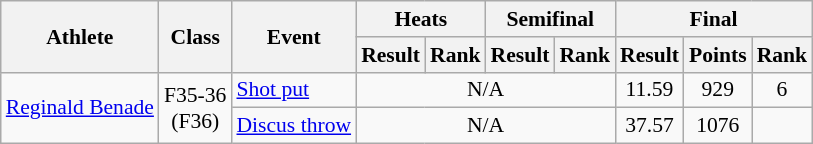<table class=wikitable style="font-size:90%">
<tr>
<th rowspan="2">Athlete</th>
<th rowspan="2">Class</th>
<th rowspan="2">Event</th>
<th colspan="2">Heats</th>
<th colspan="2">Semifinal</th>
<th colspan="3">Final</th>
</tr>
<tr>
<th>Result</th>
<th>Rank</th>
<th>Result</th>
<th>Rank</th>
<th>Result</th>
<th>Points</th>
<th>Rank</th>
</tr>
<tr>
<td rowspan="2"><a href='#'>Reginald Benade</a></td>
<td align="center" rowspan="2">F35-36<br>(F36)</td>
<td><a href='#'>Shot put</a></td>
<td align="center" colspan="4">N/A</td>
<td align="center">11.59</td>
<td align="center">929</td>
<td align="center">6</td>
</tr>
<tr>
<td><a href='#'>Discus throw</a></td>
<td align="center" colspan="4">N/A</td>
<td align="center">37.57</td>
<td align="center">1076</td>
<td align="center"></td>
</tr>
</table>
